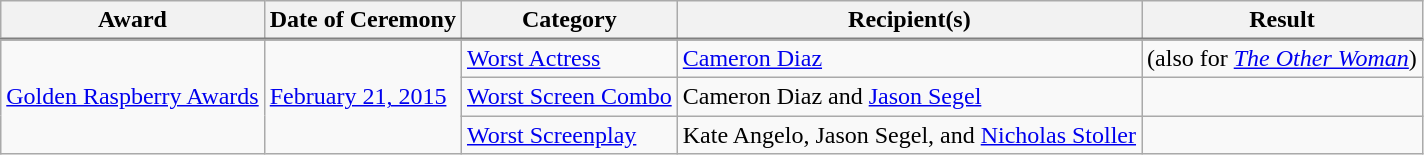<table class="wikitable plainrowheaders sortable">
<tr style="text-align:center;">
<th scope="col">Award</th>
<th scope="col">Date of Ceremony</th>
<th scope="col">Category</th>
<th scope="col">Recipient(s)</th>
<th scope="col">Result</th>
</tr>
<tr style="border-top:2px solid gray;">
</tr>
<tr>
<td rowspan="3"><a href='#'>Golden Raspberry Awards</a></td>
<td rowspan="3"><a href='#'>February 21, 2015</a></td>
<td><a href='#'>Worst Actress</a></td>
<td><a href='#'>Cameron Diaz</a></td>
<td> (also for <em><a href='#'>The Other Woman</a></em>)</td>
</tr>
<tr>
<td><a href='#'>Worst Screen Combo</a></td>
<td>Cameron Diaz and <a href='#'>Jason Segel</a></td>
<td></td>
</tr>
<tr>
<td><a href='#'>Worst Screenplay</a></td>
<td>Kate Angelo, Jason Segel, and <a href='#'>Nicholas Stoller</a></td>
<td></td>
</tr>
</table>
